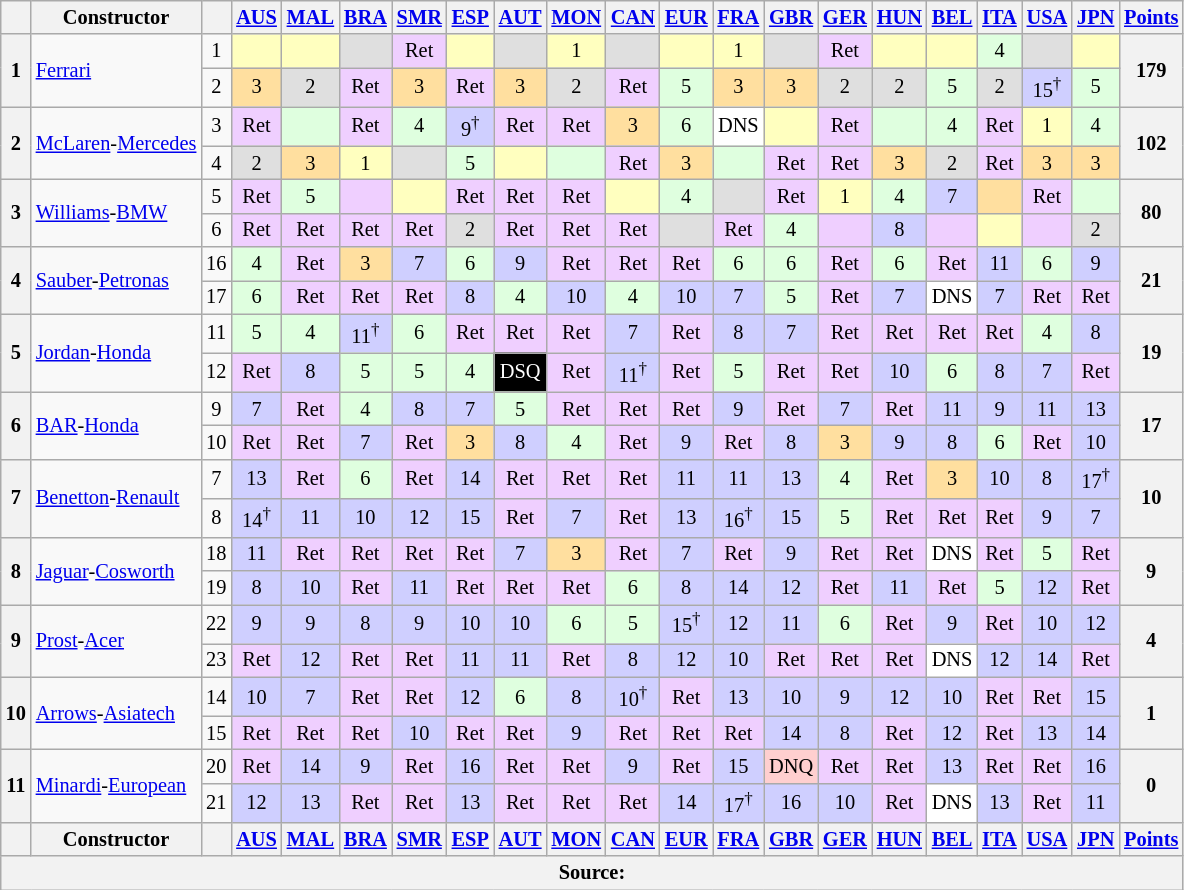<table class="wikitable" style="font-size: 85%; text-align:center">
<tr valign="top">
<th valign="middle"></th>
<th valign="middle">Constructor</th>
<th valign="middle"></th>
<th><a href='#'>AUS</a><br></th>
<th><a href='#'>MAL</a><br></th>
<th><a href='#'>BRA</a><br></th>
<th><a href='#'>SMR</a><br></th>
<th><a href='#'>ESP</a><br></th>
<th><a href='#'>AUT</a><br></th>
<th><a href='#'>MON</a><br></th>
<th><a href='#'>CAN</a><br></th>
<th><a href='#'>EUR</a><br></th>
<th><a href='#'>FRA</a><br></th>
<th><a href='#'>GBR</a><br></th>
<th><a href='#'>GER</a><br></th>
<th><a href='#'>HUN</a><br></th>
<th><a href='#'>BEL</a><br></th>
<th><a href='#'>ITA</a><br></th>
<th><a href='#'>USA</a><br></th>
<th><a href='#'>JPN</a><br></th>
<th valign="middle"><a href='#'>Points</a></th>
</tr>
<tr>
<th rowspan="2">1</th>
<td rowspan="2" style="text-align:left"> <a href='#'>Ferrari</a></td>
<td style="text-align:center">1</td>
<td style="background:#ffffbf"></td>
<td style="background:#ffffbf"></td>
<td style="background:#dfdfdf"></td>
<td style="background:#efcfff">Ret</td>
<td style="background:#ffffbf"></td>
<td style="background:#dfdfdf"></td>
<td style="background:#ffffbf">1</td>
<td style="background:#dfdfdf"></td>
<td style="background:#ffffbf"></td>
<td style="background:#ffffbf">1</td>
<td style="background:#dfdfdf"></td>
<td style="background:#efcfff">Ret</td>
<td style="background:#ffffbf"></td>
<td style="background:#ffffbf"></td>
<td style="background:#dfffdf">4</td>
<td style="background:#dfdfdf"></td>
<td style="background:#ffffbf"></td>
<th rowspan="2">179</th>
</tr>
<tr>
<td style="text-align:center">2</td>
<td style="background:#ffdf9f">3</td>
<td style="background:#dfdfdf">2</td>
<td style="background:#efcfff">Ret</td>
<td style="background:#ffdf9f">3</td>
<td style="background:#efcfff">Ret</td>
<td style="background:#ffdf9f">3</td>
<td style="background:#dfdfdf">2</td>
<td style="background:#efcfff">Ret</td>
<td style="background:#dfffdf">5</td>
<td style="background:#ffdf9f">3</td>
<td style="background:#ffdf9f">3</td>
<td style="background:#dfdfdf">2</td>
<td style="background:#dfdfdf">2</td>
<td style="background:#dfffdf">5</td>
<td style="background:#dfdfdf">2</td>
<td style="background:#cfcfff">15<sup>†</sup></td>
<td style="background:#dfffdf">5</td>
</tr>
<tr>
<th rowspan="2">2</th>
<td rowspan="2" style="text-align:left"> <a href='#'>McLaren</a>-<a href='#'>Mercedes</a></td>
<td style="text-align:center">3</td>
<td style="background:#efcfff">Ret</td>
<td style="background:#dfffdf"></td>
<td style="background:#efcfff">Ret</td>
<td style="background:#dfffdf">4</td>
<td style="background:#cfcfff">9<sup>†</sup></td>
<td style="background:#efcfff">Ret</td>
<td style="background:#efcfff">Ret</td>
<td style="background:#ffdf9f">3</td>
<td style="background:#dfffdf">6</td>
<td style="background:#fff">DNS</td>
<td style="background:#ffffbf"></td>
<td style="background:#efcfff">Ret</td>
<td style="background:#dfffdf"></td>
<td style="background:#dfffdf">4</td>
<td style="background:#efcfff">Ret</td>
<td style="background:#ffffbf">1</td>
<td style="background:#dfffdf">4</td>
<th rowspan="2">102</th>
</tr>
<tr>
<td style="text-align:center">4</td>
<td style="background:#dfdfdf">2</td>
<td style="background:#ffdf9f">3</td>
<td style="background:#ffffbf">1</td>
<td style="background:#dfdfdf"></td>
<td style="background:#dfffdf">5</td>
<td style="background:#ffffbf"></td>
<td style="background:#dfffdf"></td>
<td style="background:#efcfff">Ret</td>
<td style="background:#ffdf9f">3</td>
<td style="background:#dfffdf"></td>
<td style="background:#efcfff">Ret</td>
<td style="background:#efcfff">Ret</td>
<td style="background:#ffdf9f">3</td>
<td style="background:#dfdfdf">2</td>
<td style="background:#efcfff">Ret</td>
<td style="background:#ffdf9f">3</td>
<td style="background:#ffdf9f">3</td>
</tr>
<tr>
<th rowspan="2">3</th>
<td rowspan="2" style="text-align:left"> <a href='#'>Williams</a>-<a href='#'>BMW</a></td>
<td style="text-align:center">5</td>
<td style="background:#efcfff">Ret</td>
<td style="background:#dfffdf">5</td>
<td style="background:#efcfff"></td>
<td style="background:#ffffbf"></td>
<td style="background:#efcfff">Ret</td>
<td style="background:#efcfff">Ret</td>
<td style="background:#efcfff">Ret</td>
<td style="background:#ffffbf"></td>
<td style="background:#dfffdf">4</td>
<td style="background:#dfdfdf"></td>
<td style="background:#efcfff">Ret</td>
<td style="background:#ffffbf">1</td>
<td style="background:#dfffdf">4</td>
<td style="background:#cfcfff">7</td>
<td style="background:#ffdf9f"></td>
<td style="background:#efcfff">Ret</td>
<td style="background:#dfffdf"></td>
<th rowspan="2">80</th>
</tr>
<tr>
<td style="text-align:center">6</td>
<td style="background:#efcfff">Ret</td>
<td style="background:#efcfff">Ret</td>
<td style="background:#efcfff">Ret</td>
<td style="background:#efcfff">Ret</td>
<td style="background:#dfdfdf">2</td>
<td style="background:#efcfff">Ret</td>
<td style="background:#efcfff">Ret</td>
<td style="background:#efcfff">Ret</td>
<td style="background:#dfdfdf"></td>
<td style="background:#efcfff">Ret</td>
<td style="background:#dfffdf">4</td>
<td style="background:#efcfff"></td>
<td style="background:#cfcfff">8</td>
<td style="background:#efcfff"></td>
<td style="background:#ffffbf"></td>
<td style="background:#efcfff"></td>
<td style="background:#dfdfdf">2</td>
</tr>
<tr>
<th rowspan="2">4</th>
<td rowspan="2" style="text-align:left"> <a href='#'>Sauber</a>-<a href='#'>Petronas</a></td>
<td style="text-align:center">16</td>
<td style="background:#dfffdf">4</td>
<td style="background:#efcfff">Ret</td>
<td style="background:#ffdf9f">3</td>
<td style="background:#cfcfff">7</td>
<td style="background:#dfffdf">6</td>
<td style="background:#cfcfff">9</td>
<td style="background:#efcfff">Ret</td>
<td style="background:#efcfff">Ret</td>
<td style="background:#efcfff">Ret</td>
<td style="background:#dfffdf">6</td>
<td style="background:#dfffdf">6</td>
<td style="background:#efcfff">Ret</td>
<td style="background:#dfffdf">6</td>
<td style="background:#efcfff">Ret</td>
<td style="background:#cfcfff">11</td>
<td style="background:#dfffdf">6</td>
<td style="background:#cfcfff">9</td>
<th rowspan="2">21</th>
</tr>
<tr>
<td style="text-align:center">17</td>
<td style="background:#dfffdf">6</td>
<td style="background:#efcfff">Ret</td>
<td style="background:#efcfff">Ret</td>
<td style="background:#efcfff">Ret</td>
<td style="background:#cfcfff">8</td>
<td style="background:#dfffdf">4</td>
<td style="background:#cfcfff">10</td>
<td style="background:#dfffdf">4</td>
<td style="background:#cfcfff">10</td>
<td style="background:#cfcfff">7</td>
<td style="background:#dfffdf">5</td>
<td style="background:#efcfff">Ret</td>
<td style="background:#cfcfff">7</td>
<td style="background:#fff">DNS</td>
<td style="background:#cfcfff">7</td>
<td style="background:#efcfff">Ret</td>
<td style="background:#efcfff">Ret</td>
</tr>
<tr>
<th rowspan="2">5</th>
<td rowspan="2" style="text-align:left"> <a href='#'>Jordan</a>-<a href='#'>Honda</a></td>
<td style="text-align:center">11</td>
<td style="background:#dfffdf">5</td>
<td style="background:#dfffdf">4</td>
<td style="background:#cfcfff">11<sup>†</sup></td>
<td style="background:#dfffdf">6</td>
<td style="background:#efcfff">Ret</td>
<td style="background:#efcfff">Ret</td>
<td style="background:#efcfff">Ret</td>
<td style="background:#cfcfff">7</td>
<td style="background:#efcfff">Ret</td>
<td style="background:#cfcfff">8</td>
<td style="background:#cfcfff">7</td>
<td style="background:#efcfff">Ret</td>
<td style="background:#efcfff">Ret</td>
<td style="background:#efcfff">Ret</td>
<td style="background:#efcfff">Ret</td>
<td style="background:#dfffdf">4</td>
<td style="background:#cfcfff">8</td>
<th rowspan="2">19</th>
</tr>
<tr>
<td style="text-align:center">12</td>
<td style="background:#efcfff">Ret</td>
<td style="background:#cfcfff">8</td>
<td style="background:#dfffdf">5</td>
<td style="background:#dfffdf">5</td>
<td style="background:#dfffdf">4</td>
<td style="background:#000; color:white">DSQ</td>
<td style="background:#efcfff">Ret</td>
<td style="background:#cfcfff">11<sup>†</sup></td>
<td style="background:#efcfff">Ret</td>
<td style="background:#dfffdf">5</td>
<td style="background:#efcfff">Ret</td>
<td style="background:#efcfff">Ret</td>
<td style="background:#cfcfff">10</td>
<td style="background:#dfffdf">6</td>
<td style="background:#cfcfff">8</td>
<td style="background:#cfcfff">7</td>
<td style="background:#efcfff">Ret</td>
</tr>
<tr>
<th rowspan="2">6</th>
<td rowspan="2" style="text-align:left"> <a href='#'>BAR</a>-<a href='#'>Honda</a></td>
<td style="text-align:center">9</td>
<td style="background:#cfcfff">7</td>
<td style="background:#efcfff">Ret</td>
<td style="background:#dfffdf">4</td>
<td style="background:#cfcfff">8</td>
<td style="background:#cfcfff">7</td>
<td style="background:#dfffdf">5</td>
<td style="background:#efcfff">Ret</td>
<td style="background:#efcfff">Ret</td>
<td style="background:#efcfff">Ret</td>
<td style="background:#cfcfff">9</td>
<td style="background:#efcfff">Ret</td>
<td style="background:#cfcfff">7</td>
<td style="background:#efcfff">Ret</td>
<td style="background:#cfcfff">11</td>
<td style="background:#cfcfff">9</td>
<td style="background:#cfcfff">11</td>
<td style="background:#cfcfff">13</td>
<th rowspan="2">17</th>
</tr>
<tr>
<td style="text-align:center">10</td>
<td style="background:#efcfff">Ret</td>
<td style="background:#efcfff">Ret</td>
<td style="background:#cfcfff">7</td>
<td style="background:#efcfff">Ret</td>
<td style="background:#ffdf9f">3</td>
<td style="background:#cfcfff">8</td>
<td style="background:#dfffdf">4</td>
<td style="background:#efcfff">Ret</td>
<td style="background:#cfcfff">9</td>
<td style="background:#efcfff">Ret</td>
<td style="background:#cfcfff">8</td>
<td style="background:#ffdf9f">3</td>
<td style="background:#cfcfff">9</td>
<td style="background:#cfcfff">8</td>
<td style="background:#dfffdf">6</td>
<td style="background:#efcfff">Ret</td>
<td style="background:#cfcfff">10</td>
</tr>
<tr>
<th rowspan="2">7</th>
<td rowspan="2" style="text-align:left"> <a href='#'>Benetton</a>-<a href='#'>Renault</a></td>
<td style="text-align:center">7</td>
<td style="background:#cfcfff">13</td>
<td style="background:#efcfff">Ret</td>
<td style="background:#dfffdf">6</td>
<td style="background:#efcfff">Ret</td>
<td style="background:#cfcfff">14</td>
<td style="background:#efcfff">Ret</td>
<td style="background:#efcfff">Ret</td>
<td style="background:#efcfff">Ret</td>
<td style="background:#cfcfff">11</td>
<td style="background:#cfcfff">11</td>
<td style="background:#cfcfff">13</td>
<td style="background:#dfffdf">4</td>
<td style="background:#efcfff">Ret</td>
<td style="background:#ffdf9f">3</td>
<td style="background:#cfcfff">10</td>
<td style="background:#cfcfff">8</td>
<td style="background:#cfcfff">17<sup>†</sup></td>
<th rowspan="2">10</th>
</tr>
<tr>
<td style="text-align:center">8</td>
<td style="background:#cfcfff">14<sup>†</sup></td>
<td style="background:#cfcfff">11</td>
<td style="background:#cfcfff">10</td>
<td style="background:#cfcfff">12</td>
<td style="background:#cfcfff">15</td>
<td style="background:#efcfff">Ret</td>
<td style="background:#cfcfff">7</td>
<td style="background:#efcfff">Ret</td>
<td style="background:#cfcfff">13</td>
<td style="background:#cfcfff">16<sup>†</sup></td>
<td style="background:#cfcfff">15</td>
<td style="background:#dfffdf">5</td>
<td style="background:#efcfff">Ret</td>
<td style="background:#efcfff">Ret</td>
<td style="background:#efcfff">Ret</td>
<td style="background:#cfcfff">9</td>
<td style="background:#cfcfff">7</td>
</tr>
<tr>
<th rowspan="2">8</th>
<td rowspan="2" style="text-align:left"> <a href='#'>Jaguar</a>-<a href='#'>Cosworth</a></td>
<td style="text-align:center">18</td>
<td style="background:#cfcfff">11</td>
<td style="background:#efcfff">Ret</td>
<td style="background:#efcfff">Ret</td>
<td style="background:#efcfff">Ret</td>
<td style="background:#efcfff">Ret</td>
<td style="background:#cfcfff">7</td>
<td style="background:#ffdf9f">3</td>
<td style="background:#efcfff">Ret</td>
<td style="background:#cfcfff">7</td>
<td style="background:#efcfff">Ret</td>
<td style="background:#cfcfff">9</td>
<td style="background:#efcfff">Ret</td>
<td style="background:#efcfff">Ret</td>
<td style="background:#fff">DNS</td>
<td style="background:#efcfff">Ret</td>
<td style="background:#dfffdf">5</td>
<td style="background:#efcfff">Ret</td>
<th rowspan="2">9</th>
</tr>
<tr>
<td style="text-align:center">19</td>
<td style="background:#cfcfff">8</td>
<td style="background:#cfcfff">10</td>
<td style="background:#efcfff">Ret</td>
<td style="background:#cfcfff">11</td>
<td style="background:#efcfff">Ret</td>
<td style="background:#efcfff">Ret</td>
<td style="background:#efcfff">Ret</td>
<td style="background:#dfffdf">6</td>
<td style="background:#cfcfff">8</td>
<td style="background:#cfcfff">14</td>
<td style="background:#cfcfff">12</td>
<td style="background:#efcfff">Ret</td>
<td style="background:#cfcfff">11</td>
<td style="background:#efcfff">Ret</td>
<td style="background:#dfffdf">5</td>
<td style="background:#cfcfff">12</td>
<td style="background:#efcfff">Ret</td>
</tr>
<tr>
<th rowspan="2">9</th>
<td rowspan="2" style="text-align:left"> <a href='#'>Prost</a>-<a href='#'>Acer</a></td>
<td style="text-align:center">22</td>
<td style="background:#cfcfff">9</td>
<td style="background:#cfcfff">9</td>
<td style="background:#cfcfff">8</td>
<td style="background:#cfcfff">9</td>
<td style="background:#cfcfff">10</td>
<td style="background:#cfcfff">10</td>
<td style="background:#dfffdf">6</td>
<td style="background:#dfffdf">5</td>
<td style="background:#cfcfff">15<sup>†</sup></td>
<td style="background:#cfcfff">12</td>
<td style="background:#cfcfff">11</td>
<td style="background:#dfffdf">6</td>
<td style="background:#efcfff">Ret</td>
<td style="background:#cfcfff">9</td>
<td style="background:#efcfff">Ret</td>
<td style="background:#cfcfff">10</td>
<td style="background:#cfcfff">12</td>
<th rowspan="2">4</th>
</tr>
<tr>
<td style="text-align:center">23</td>
<td style="background:#efcfff">Ret</td>
<td style="background:#cfcfff">12</td>
<td style="background:#efcfff">Ret</td>
<td style="background:#efcfff">Ret</td>
<td style="background:#cfcfff">11</td>
<td style="background:#cfcfff">11</td>
<td style="background:#efcfff">Ret</td>
<td style="background:#cfcfff">8</td>
<td style="background:#cfcfff">12</td>
<td style="background:#cfcfff">10</td>
<td style="background:#efcfff">Ret</td>
<td style="background:#efcfff">Ret</td>
<td style="background:#efcfff">Ret</td>
<td style="background:#fff">DNS</td>
<td style="background:#cfcfff">12</td>
<td style="background:#cfcfff">14</td>
<td style="background:#efcfff">Ret</td>
</tr>
<tr>
<th rowspan="2">10</th>
<td rowspan="2" style="text-align:left"> <a href='#'>Arrows</a>-<a href='#'>Asiatech</a></td>
<td style="text-align:center">14</td>
<td style="background:#cfcfff">10</td>
<td style="background:#cfcfff">7</td>
<td style="background:#efcfff">Ret</td>
<td style="background:#efcfff">Ret</td>
<td style="background:#cfcfff">12</td>
<td style="background:#dfffdf">6</td>
<td style="background:#cfcfff">8</td>
<td style="background:#cfcfff">10<sup>†</sup></td>
<td style="background:#efcfff">Ret</td>
<td style="background:#cfcfff">13</td>
<td style="background:#cfcfff">10</td>
<td style="background:#cfcfff">9</td>
<td style="background:#cfcfff">12</td>
<td style="background:#cfcfff">10</td>
<td style="background:#efcfff">Ret</td>
<td style="background:#efcfff">Ret</td>
<td style="background:#cfcfff">15</td>
<th rowspan="2">1</th>
</tr>
<tr>
<td style="text-align:center">15</td>
<td style="background:#efcfff">Ret</td>
<td style="background:#efcfff">Ret</td>
<td style="background:#efcfff">Ret</td>
<td style="background:#cfcfff">10</td>
<td style="background:#efcfff">Ret</td>
<td style="background:#efcfff">Ret</td>
<td style="background:#cfcfff">9</td>
<td style="background:#efcfff">Ret</td>
<td style="background:#efcfff">Ret</td>
<td style="background:#efcfff">Ret</td>
<td style="background:#cfcfff">14</td>
<td style="background:#cfcfff">8</td>
<td style="background:#efcfff">Ret</td>
<td style="background:#cfcfff">12</td>
<td style="background:#efcfff">Ret</td>
<td style="background:#cfcfff">13</td>
<td style="background:#cfcfff">14</td>
</tr>
<tr>
<th rowspan="2">11</th>
<td rowspan="2" style="text-align:left"> <a href='#'>Minardi</a>-<a href='#'>European</a></td>
<td style="text-align:center">20</td>
<td style="background:#efcfff">Ret</td>
<td style="background:#cfcfff">14</td>
<td style="background:#cfcfff">9</td>
<td style="background:#efcfff">Ret</td>
<td style="background:#cfcfff">16</td>
<td style="background:#efcfff">Ret</td>
<td style="background:#efcfff">Ret</td>
<td style="background:#cfcfff">9</td>
<td style="background:#efcfff">Ret</td>
<td style="background:#cfcfff">15</td>
<td style="background:#ffcfcf">DNQ</td>
<td style="background:#efcfff">Ret</td>
<td style="background:#efcfff">Ret</td>
<td style="background:#cfcfff">13</td>
<td style="background:#efcfff">Ret</td>
<td style="background:#efcfff">Ret</td>
<td style="background:#cfcfff">16</td>
<th rowspan="2">0</th>
</tr>
<tr>
<td style="text-align:center">21</td>
<td style="background:#cfcfff">12</td>
<td style="background:#cfcfff">13</td>
<td style="background:#efcfff">Ret</td>
<td style="background:#efcfff">Ret</td>
<td style="background:#cfcfff">13</td>
<td style="background:#efcfff">Ret</td>
<td style="background:#efcfff">Ret</td>
<td style="background:#efcfff">Ret</td>
<td style="background:#cfcfff">14</td>
<td style="background:#cfcfff">17<sup>†</sup></td>
<td style="background:#cfcfff">16</td>
<td style="background:#cfcfff">10</td>
<td style="background:#efcfff">Ret</td>
<td style="background:#fff">DNS</td>
<td style="background:#cfcfff">13</td>
<td style="background:#efcfff">Ret</td>
<td style="background:#cfcfff">11</td>
</tr>
<tr valign="top">
<th valign="middle"></th>
<th valign="middle">Constructor</th>
<th valign="middle"></th>
<th><a href='#'>AUS</a><br></th>
<th><a href='#'>MAL</a><br></th>
<th><a href='#'>BRA</a><br></th>
<th><a href='#'>SMR</a><br></th>
<th><a href='#'>ESP</a><br></th>
<th><a href='#'>AUT</a><br></th>
<th><a href='#'>MON</a><br></th>
<th><a href='#'>CAN</a><br></th>
<th><a href='#'>EUR</a><br></th>
<th><a href='#'>FRA</a><br></th>
<th><a href='#'>GBR</a><br></th>
<th><a href='#'>GER</a><br></th>
<th><a href='#'>HUN</a><br></th>
<th><a href='#'>BEL</a><br></th>
<th><a href='#'>ITA</a><br></th>
<th><a href='#'>USA</a><br></th>
<th><a href='#'>JPN</a><br></th>
<th valign="middle"><a href='#'>Points</a></th>
</tr>
<tr>
<th colspan="21">Source:</th>
</tr>
</table>
